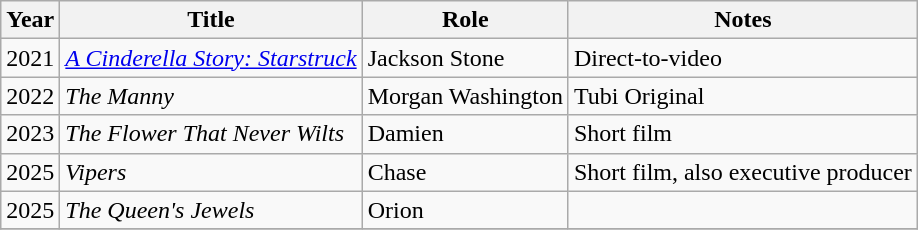<table class="wikitable sortable">
<tr>
<th>Year</th>
<th>Title</th>
<th>Role</th>
<th class="unsortable">Notes</th>
</tr>
<tr>
<td>2021</td>
<td><em><a href='#'>A Cinderella Story: Starstruck</a></em></td>
<td>Jackson Stone</td>
<td>Direct-to-video</td>
</tr>
<tr>
<td>2022</td>
<td><em>The Manny</em></td>
<td>Morgan Washington</td>
<td>Tubi Original</td>
</tr>
<tr>
<td>2023</td>
<td><em>The Flower That Never Wilts</em></td>
<td>Damien</td>
<td>Short film</td>
</tr>
<tr>
<td>2025</td>
<td><em>Vipers</em></td>
<td>Chase</td>
<td>Short film, also executive producer</td>
</tr>
<tr>
<td>2025</td>
<td><em>The Queen's Jewels</em></td>
<td>Orion</td>
<td></td>
</tr>
<tr>
</tr>
</table>
